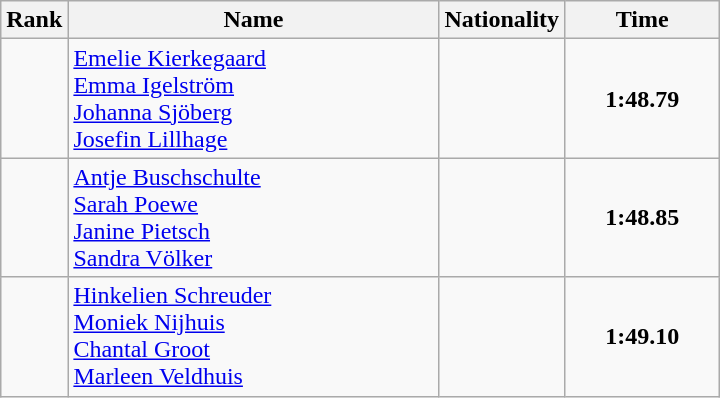<table class="wikitable">
<tr>
<th>Rank</th>
<th style="width: 15em">Name</th>
<th>Nationality</th>
<th style="width: 6em">Time</th>
</tr>
<tr>
<td align="center"></td>
<td><a href='#'>Emelie Kierkegaard</a><br><a href='#'>Emma Igelström</a><br><a href='#'>Johanna Sjöberg</a><br><a href='#'>Josefin Lillhage</a></td>
<td></td>
<td align="center"><strong>1:48.79</strong></td>
</tr>
<tr>
<td align="center"></td>
<td><a href='#'>Antje Buschschulte</a><br><a href='#'>Sarah Poewe</a><br><a href='#'>Janine Pietsch</a><br><a href='#'>Sandra Völker</a></td>
<td></td>
<td align="center"><strong>1:48.85</strong></td>
</tr>
<tr>
<td align="center"></td>
<td><a href='#'>Hinkelien Schreuder</a><br><a href='#'>Moniek Nijhuis</a><br><a href='#'>Chantal Groot</a><br><a href='#'>Marleen Veldhuis</a></td>
<td></td>
<td align="center"><strong>1:49.10</strong></td>
</tr>
</table>
